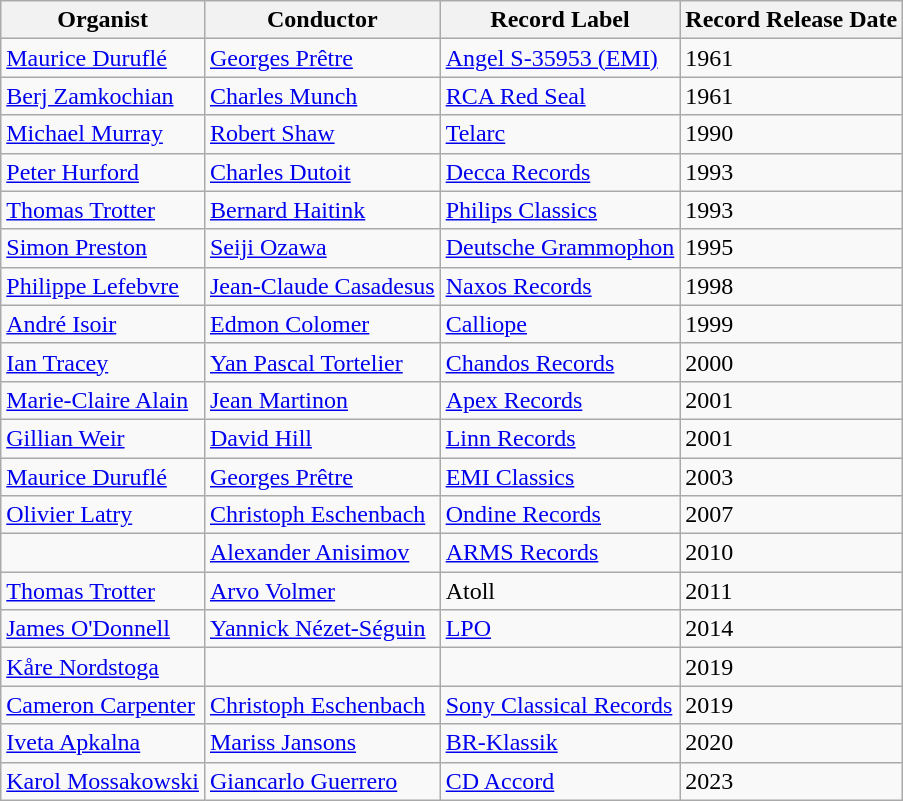<table class="wikitable">
<tr>
<th>Organist</th>
<th>Conductor</th>
<th>Record Label</th>
<th>Record Release Date</th>
</tr>
<tr>
<td><a href='#'>Maurice Duruflé</a></td>
<td><a href='#'>Georges Prêtre</a></td>
<td><a href='#'>Angel S-35953 (EMI)</a></td>
<td>1961</td>
</tr>
<tr>
<td><a href='#'>Berj Zamkochian</a></td>
<td><a href='#'>Charles Munch</a></td>
<td><a href='#'>RCA Red Seal</a></td>
<td>1961</td>
</tr>
<tr>
<td><a href='#'>Michael Murray</a></td>
<td><a href='#'>Robert Shaw</a></td>
<td><a href='#'>Telarc</a></td>
<td>1990</td>
</tr>
<tr>
<td><a href='#'>Peter Hurford</a></td>
<td><a href='#'>Charles Dutoit</a></td>
<td><a href='#'>Decca Records</a></td>
<td>1993</td>
</tr>
<tr>
<td><a href='#'>Thomas Trotter</a></td>
<td><a href='#'>Bernard Haitink</a></td>
<td><a href='#'>Philips Classics</a></td>
<td>1993</td>
</tr>
<tr>
<td><a href='#'>Simon Preston</a></td>
<td><a href='#'>Seiji Ozawa</a></td>
<td><a href='#'>Deutsche Grammophon</a></td>
<td>1995</td>
</tr>
<tr>
<td><a href='#'>Philippe Lefebvre</a></td>
<td><a href='#'>Jean-Claude Casadesus</a></td>
<td><a href='#'>Naxos Records</a></td>
<td>1998</td>
</tr>
<tr>
<td><a href='#'>André Isoir</a></td>
<td><a href='#'>Edmon Colomer</a></td>
<td><a href='#'>Calliope</a></td>
<td>1999</td>
</tr>
<tr>
<td><a href='#'>Ian Tracey</a></td>
<td><a href='#'>Yan Pascal Tortelier</a></td>
<td><a href='#'>Chandos Records</a></td>
<td>2000</td>
</tr>
<tr>
<td><a href='#'>Marie-Claire Alain</a></td>
<td><a href='#'>Jean Martinon</a></td>
<td><a href='#'>Apex Records</a></td>
<td>2001</td>
</tr>
<tr>
<td><a href='#'>Gillian Weir</a></td>
<td><a href='#'>David Hill</a></td>
<td><a href='#'>Linn Records</a></td>
<td>2001</td>
</tr>
<tr>
<td><a href='#'>Maurice Duruflé</a></td>
<td><a href='#'>Georges Prêtre</a></td>
<td><a href='#'>EMI Classics</a></td>
<td>2003 </td>
</tr>
<tr>
<td><a href='#'>Olivier Latry</a></td>
<td><a href='#'>Christoph Eschenbach</a></td>
<td><a href='#'>Ondine Records</a></td>
<td>2007</td>
</tr>
<tr>
<td></td>
<td><a href='#'>Alexander Anisimov</a></td>
<td><a href='#'>ARMS Records</a></td>
<td>2010</td>
</tr>
<tr>
<td><a href='#'>Thomas Trotter</a></td>
<td><a href='#'>Arvo Volmer</a></td>
<td>Atoll</td>
<td>2011</td>
</tr>
<tr>
<td><a href='#'>James O'Donnell</a></td>
<td><a href='#'>Yannick Nézet-Séguin</a></td>
<td><a href='#'>LPO</a></td>
<td>2014</td>
</tr>
<tr>
<td><a href='#'>Kåre Nordstoga</a></td>
<td></td>
<td></td>
<td>2019</td>
</tr>
<tr>
<td><a href='#'>Cameron Carpenter</a></td>
<td><a href='#'>Christoph Eschenbach</a></td>
<td><a href='#'>Sony Classical Records</a></td>
<td>2019</td>
</tr>
<tr>
<td><a href='#'>Iveta Apkalna</a></td>
<td><a href='#'>Mariss Jansons</a></td>
<td><a href='#'>BR-Klassik</a></td>
<td>2020</td>
</tr>
<tr>
<td><a href='#'>Karol Mossakowski</a></td>
<td><a href='#'>Giancarlo Guerrero</a></td>
<td><a href='#'>CD Accord</a></td>
<td>2023</td>
</tr>
</table>
